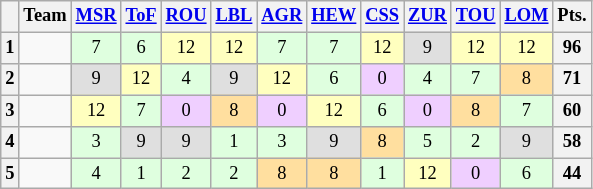<table class="wikitable" style="font-size:77%; text-align:center">
<tr>
<th></th>
<th>Team</th>
<th><a href='#'>MSR</a></th>
<th><a href='#'>ToF</a></th>
<th><a href='#'>ROU</a></th>
<th><a href='#'>LBL</a></th>
<th><a href='#'>AGR</a></th>
<th><a href='#'>HEW</a></th>
<th><a href='#'>CSS</a></th>
<th><a href='#'>ZUR</a></th>
<th><a href='#'>TOU</a></th>
<th><a href='#'>LOM</a></th>
<th>Pts.</th>
</tr>
<tr>
<th>1</th>
<td style="text-align:left;"></td>
<td style="background:#dfffdf;">7</td>
<td style="background:#dfffdf;">6</td>
<td style="background:#FFFFBF;">12</td>
<td style="background:#FFFFBF;">12</td>
<td style="background:#dfffdf;">7</td>
<td style="background:#dfffdf;">7</td>
<td style="background:#FFFFBF;">12</td>
<td style="background:#dfdfdf;">9</td>
<td style="background:#FFFFBF;">12</td>
<td style="background:#FFFFBF;">12</td>
<th>96</th>
</tr>
<tr>
<th>2</th>
<td style="text-align:left;"></td>
<td style="background:#dfdfdf;">9</td>
<td style="background:#FFFFBF;">12</td>
<td style="background:#dfffdf;">4</td>
<td style="background:#dfdfdf;">9</td>
<td style="background:#FFFFBF;">12</td>
<td style="background:#dfffdf;">6</td>
<td style="background:#EFCFFF;">0</td>
<td style="background:#dfffdf;">4</td>
<td style="background:#dfffdf;">7</td>
<td style="background:#ffdf9f;">8</td>
<th>71</th>
</tr>
<tr>
<th>3</th>
<td style="text-align:left;"></td>
<td style="background:#FFFFBF;">12</td>
<td style="background:#dfffdf;">7</td>
<td style="background:#EFCFFF;">0</td>
<td style="background:#ffdf9f;">8</td>
<td style="background:#EFCFFF;">0</td>
<td style="background:#FFFFBF;">12</td>
<td style="background:#dfffdf;">6</td>
<td style="background:#EFCFFF;">0</td>
<td style="background:#ffdf9f;">8</td>
<td style="background:#dfffdf;">7</td>
<th>60</th>
</tr>
<tr>
<th>4</th>
<td style="text-align:left;"></td>
<td style="background:#dfffdf;">3</td>
<td style="background:#dfdfdf;">9</td>
<td style="background:#dfdfdf;">9</td>
<td style="background:#dfffdf;">1</td>
<td style="background:#dfffdf;">3</td>
<td style="background:#dfdfdf;">9</td>
<td style="background:#ffdf9f;">8</td>
<td style="background:#dfffdf;">5</td>
<td style="background:#dfffdf;">2</td>
<td style="background:#dfdfdf;">9</td>
<th>58</th>
</tr>
<tr>
<th>5</th>
<td style="text-align:left;"></td>
<td style="background:#dfffdf;">4</td>
<td style="background:#dfffdf;">1</td>
<td style="background:#dfffdf;">2</td>
<td style="background:#dfffdf;">2</td>
<td style="background:#ffdf9f;">8</td>
<td style="background:#ffdf9f;">8</td>
<td style="background:#dfffdf;">1</td>
<td style="background:#FFFFBF;">12</td>
<td style="background:#EFCFFF;">0</td>
<td style="background:#dfffdf;">6</td>
<th>44</th>
</tr>
</table>
